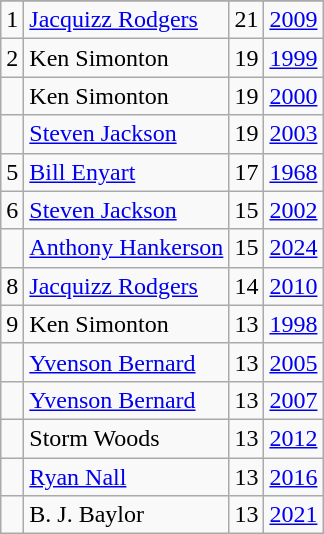<table class="wikitable">
<tr>
</tr>
<tr>
<td>1</td>
<td><a href='#'>Jacquizz Rodgers</a></td>
<td>21</td>
<td><a href='#'>2009</a></td>
</tr>
<tr>
<td>2</td>
<td>Ken Simonton</td>
<td>19</td>
<td><a href='#'>1999</a></td>
</tr>
<tr>
<td></td>
<td>Ken Simonton</td>
<td>19</td>
<td><a href='#'>2000</a></td>
</tr>
<tr>
<td></td>
<td><a href='#'>Steven Jackson</a></td>
<td>19</td>
<td><a href='#'>2003</a></td>
</tr>
<tr>
<td>5</td>
<td><a href='#'>Bill Enyart</a></td>
<td>17</td>
<td><a href='#'>1968</a></td>
</tr>
<tr>
<td>6</td>
<td><a href='#'>Steven Jackson</a></td>
<td>15</td>
<td><a href='#'>2002</a></td>
</tr>
<tr>
<td></td>
<td><a href='#'>Anthony Hankerson</a></td>
<td>15</td>
<td><a href='#'>2024</a></td>
</tr>
<tr>
<td>8</td>
<td><a href='#'>Jacquizz Rodgers</a></td>
<td>14</td>
<td><a href='#'>2010</a></td>
</tr>
<tr>
<td>9</td>
<td>Ken Simonton</td>
<td>13</td>
<td><a href='#'>1998</a></td>
</tr>
<tr>
<td></td>
<td><a href='#'>Yvenson Bernard</a></td>
<td>13</td>
<td><a href='#'>2005</a></td>
</tr>
<tr>
<td></td>
<td><a href='#'>Yvenson Bernard</a></td>
<td>13</td>
<td><a href='#'>2007</a></td>
</tr>
<tr>
<td></td>
<td>Storm Woods</td>
<td>13</td>
<td><a href='#'>2012</a></td>
</tr>
<tr>
<td></td>
<td><a href='#'>Ryan Nall</a></td>
<td>13</td>
<td><a href='#'>2016</a></td>
</tr>
<tr>
<td></td>
<td>B. J. Baylor</td>
<td>13</td>
<td><a href='#'>2021</a></td>
</tr>
</table>
